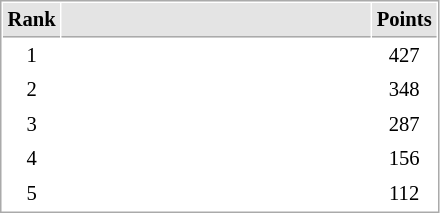<table cellspacing="1" cellpadding="3" style="border:1px solid #AAAAAA;font-size:86%">
<tr bgcolor="#E4E4E4">
<th style="border-bottom:1px solid #AAAAAA" width=10>Rank</th>
<th style="border-bottom:1px solid #AAAAAA" width=200></th>
<th style="border-bottom:1px solid #AAAAAA" width=20>Points</th>
</tr>
<tr>
<td style="text-align:center;">1</td>
<td></td>
<td align=center>427</td>
</tr>
<tr>
<td style="text-align:center;">2</td>
<td></td>
<td align=center>348</td>
</tr>
<tr>
<td style="text-align:center;">3</td>
<td></td>
<td align=center>287</td>
</tr>
<tr>
<td style="text-align:center;">4</td>
<td></td>
<td align=center>156</td>
</tr>
<tr>
<td style="text-align:center;">5</td>
<td></td>
<td align=center>112</td>
</tr>
</table>
